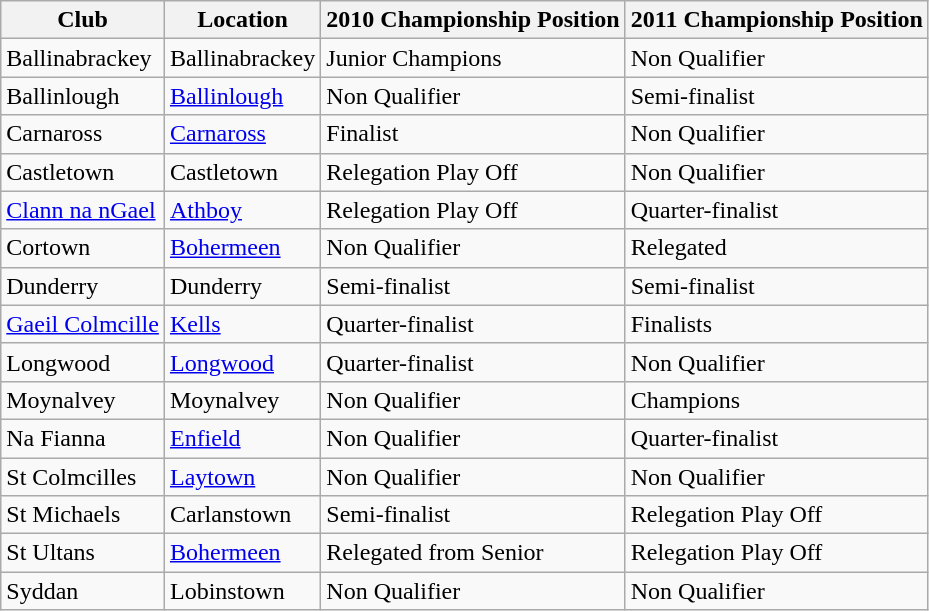<table class="wikitable sortable">
<tr>
<th>Club</th>
<th>Location</th>
<th>2010 Championship Position</th>
<th>2011 Championship Position</th>
</tr>
<tr>
<td>Ballinabrackey</td>
<td>Ballinabrackey</td>
<td>Junior Champions</td>
<td>Non Qualifier</td>
</tr>
<tr>
<td>Ballinlough</td>
<td><a href='#'>Ballinlough</a></td>
<td>Non Qualifier</td>
<td>Semi-finalist</td>
</tr>
<tr>
<td>Carnaross</td>
<td><a href='#'>Carnaross</a></td>
<td>Finalist</td>
<td>Non Qualifier</td>
</tr>
<tr>
<td>Castletown</td>
<td>Castletown</td>
<td>Relegation Play Off</td>
<td>Non Qualifier</td>
</tr>
<tr>
<td><a href='#'>Clann na nGael</a></td>
<td><a href='#'>Athboy</a></td>
<td>Relegation Play Off</td>
<td>Quarter-finalist</td>
</tr>
<tr>
<td>Cortown</td>
<td><a href='#'>Bohermeen</a></td>
<td>Non Qualifier</td>
<td>Relegated</td>
</tr>
<tr>
<td>Dunderry</td>
<td>Dunderry</td>
<td>Semi-finalist</td>
<td>Semi-finalist</td>
</tr>
<tr>
<td><a href='#'>Gaeil Colmcille</a></td>
<td><a href='#'>Kells</a></td>
<td>Quarter-finalist</td>
<td>Finalists</td>
</tr>
<tr>
<td>Longwood</td>
<td><a href='#'>Longwood</a></td>
<td>Quarter-finalist</td>
<td>Non Qualifier</td>
</tr>
<tr>
<td>Moynalvey</td>
<td>Moynalvey</td>
<td>Non Qualifier</td>
<td>Champions</td>
</tr>
<tr>
<td>Na Fianna</td>
<td><a href='#'>Enfield</a></td>
<td>Non Qualifier</td>
<td>Quarter-finalist</td>
</tr>
<tr>
<td>St Colmcilles</td>
<td><a href='#'>Laytown</a></td>
<td>Non Qualifier</td>
<td>Non Qualifier</td>
</tr>
<tr>
<td>St Michaels</td>
<td>Carlanstown</td>
<td>Semi-finalist</td>
<td>Relegation Play Off</td>
</tr>
<tr>
<td>St Ultans</td>
<td><a href='#'>Bohermeen</a></td>
<td>Relegated from Senior</td>
<td>Relegation Play Off</td>
</tr>
<tr>
<td>Syddan</td>
<td>Lobinstown</td>
<td>Non Qualifier</td>
<td>Non Qualifier</td>
</tr>
</table>
